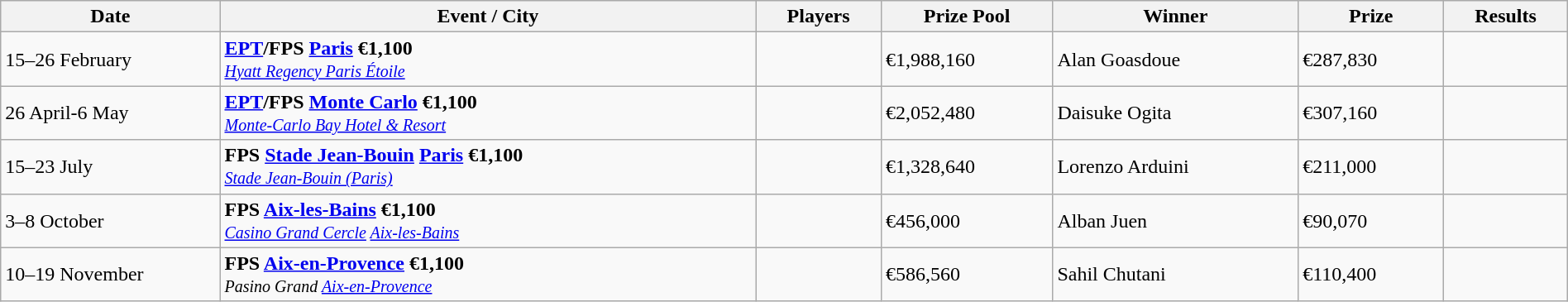<table class="wikitable" width="100%">
<tr>
<th width="14%">Date</th>
<th !width="16%">Event / City</th>
<th !width="11%">Players</th>
<th !width="14%">Prize Pool</th>
<th !width="18%">Winner</th>
<th !width="14%">Prize</th>
<th !width="11%">Results</th>
</tr>
<tr>
<td>15–26 February</td>
<td> <strong><a href='#'>EPT</a>/FPS <a href='#'>Paris</a> €1,100</strong><br><small><em><a href='#'>Hyatt Regency Paris Étoile</a></em></small></td>
<td></td>
<td>€1,988,160</td>
<td> Alan Goasdoue</td>
<td>€287,830</td>
<td></td>
</tr>
<tr>
<td>26 April-6 May</td>
<td> <strong><a href='#'>EPT</a>/FPS <a href='#'>Monte Carlo</a> €1,100</strong><br><small><em><a href='#'>Monte-Carlo Bay Hotel & Resort</a></em></small></td>
<td></td>
<td>€2,052,480</td>
<td> Daisuke Ogita</td>
<td>€307,160</td>
<td></td>
</tr>
<tr>
<td>15–23 July</td>
<td> <strong>FPS <a href='#'>Stade Jean-Bouin</a> <a href='#'>Paris</a> €1,100</strong><br><small><em><a href='#'>Stade Jean-Bouin (Paris)</a></em></small></td>
<td></td>
<td>€1,328,640</td>
<td> Lorenzo Arduini</td>
<td>€211,000</td>
<td></td>
</tr>
<tr>
<td>3–8 October</td>
<td> <strong>FPS <a href='#'>Aix-les-Bains</a> €1,100</strong><br><small><em><a href='#'>Casino Grand Cercle</a> <a href='#'>Aix-les-Bains</a></em></small></td>
<td></td>
<td>€456,000</td>
<td> Alban Juen</td>
<td>€90,070</td>
<td></td>
</tr>
<tr>
<td>10–19 November</td>
<td> <strong>FPS <a href='#'>Aix-en-Provence</a> €1,100</strong><br><small><em>Pasino Grand <a href='#'>Aix-en-Provence</a></em></small></td>
<td></td>
<td>€586,560</td>
<td> Sahil Chutani</td>
<td>€110,400</td>
<td></td>
</tr>
</table>
